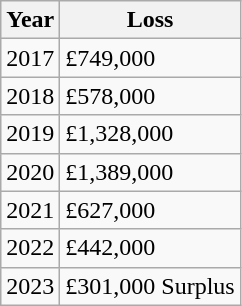<table class="wikitable">
<tr>
<th>Year</th>
<th>Loss</th>
</tr>
<tr>
<td>2017</td>
<td>£749,000</td>
</tr>
<tr>
<td>2018</td>
<td>£578,000</td>
</tr>
<tr>
<td>2019</td>
<td>£1,328,000</td>
</tr>
<tr>
<td>2020</td>
<td>£1,389,000</td>
</tr>
<tr>
<td>2021</td>
<td>£627,000</td>
</tr>
<tr>
<td>2022</td>
<td>£442,000</td>
</tr>
<tr>
<td>2023</td>
<td>£301,000 Surplus</td>
</tr>
</table>
